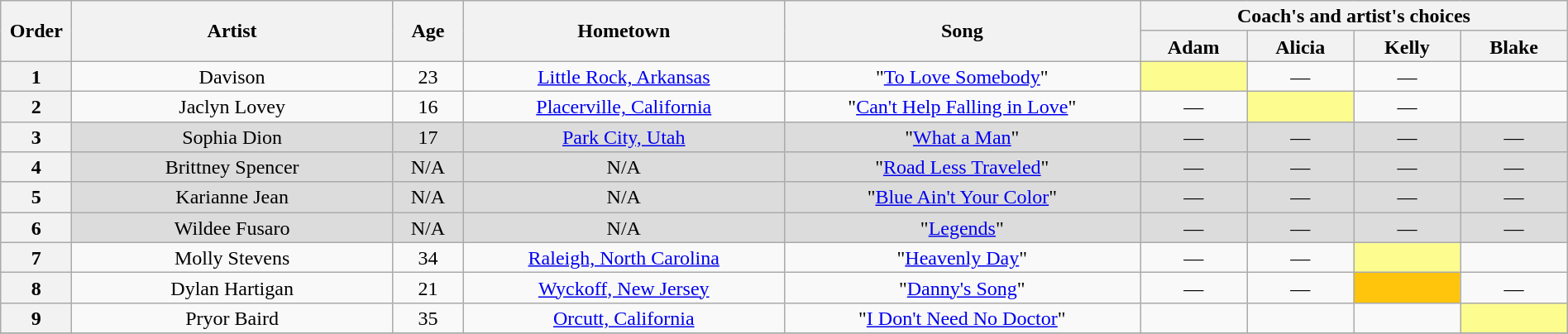<table class="wikitable" style="text-align:center; line-height:17px; width:100%;">
<tr>
<th scope="col" rowspan="2" style="width:04%;">Order</th>
<th scope="col" rowspan="2" style="width:18%;">Artist</th>
<th scope="col" rowspan="2" style="width:04%;">Age</th>
<th scope="col" rowspan="2" style="width:18%;">Hometown</th>
<th scope="col" rowspan="2" style="width:20%;">Song</th>
<th scope="col" colspan="4" style="width:24%;">Coach's and artist's choices</th>
</tr>
<tr>
<th style="width:06%;">Adam</th>
<th style="width:06%;">Alicia</th>
<th style="width:06%;">Kelly</th>
<th style="width:06%;">Blake</th>
</tr>
<tr>
<th>1</th>
<td>Davison</td>
<td>23</td>
<td><a href='#'>Little Rock, Arkansas</a></td>
<td>"<a href='#'>To Love Somebody</a>"</td>
<td style="background:#fdfc8f;"><strong></strong></td>
<td>—</td>
<td>—</td>
<td><strong></strong></td>
</tr>
<tr>
<th>2</th>
<td>Jaclyn Lovey</td>
<td>16</td>
<td><a href='#'>Placerville, California</a></td>
<td>"<a href='#'>Can't Help Falling in Love</a>"</td>
<td>—</td>
<td style="background:#fdfc8f;"><strong></strong></td>
<td>—</td>
<td><strong></strong></td>
</tr>
<tr style="background:#DCDCDC;">
<th>3</th>
<td>Sophia Dion</td>
<td>17</td>
<td><a href='#'>Park City, Utah</a></td>
<td>"<a href='#'>What a Man</a>"</td>
<td>—</td>
<td>—</td>
<td>—</td>
<td>—</td>
</tr>
<tr style="background:#DCDCDC;">
<th>4</th>
<td>Brittney Spencer</td>
<td>N/A</td>
<td>N/A</td>
<td>"<a href='#'>Road Less Traveled</a>"</td>
<td>—</td>
<td>—</td>
<td>—</td>
<td>—</td>
</tr>
<tr style="background:#DCDCDC;">
<th>5</th>
<td>Karianne Jean</td>
<td>N/A</td>
<td>N/A</td>
<td>"<a href='#'>Blue Ain't Your Color</a>"</td>
<td>—</td>
<td>—</td>
<td>—</td>
<td>—</td>
</tr>
<tr style="background:#DCDCDC;">
<th>6</th>
<td>Wildee Fusaro</td>
<td>N/A</td>
<td>N/A</td>
<td>"<a href='#'>Legends</a>"</td>
<td>—</td>
<td>—</td>
<td>—</td>
<td>—</td>
</tr>
<tr>
<th>7</th>
<td>Molly Stevens</td>
<td>34</td>
<td><a href='#'>Raleigh, North Carolina</a></td>
<td>"<a href='#'>Heavenly Day</a>"</td>
<td>—</td>
<td>—</td>
<td style="background:#fdfc8f;"><strong></strong></td>
<td><strong></strong></td>
</tr>
<tr>
<th>8</th>
<td>Dylan Hartigan</td>
<td>21</td>
<td><a href='#'>Wyckoff, New Jersey</a></td>
<td>"<a href='#'>Danny's Song</a>"</td>
<td>—</td>
<td>—</td>
<td style="background:#FFC40C;"><strong></strong></td>
<td>—</td>
</tr>
<tr>
<th>9</th>
<td>Pryor Baird</td>
<td>35</td>
<td><a href='#'>Orcutt, California</a></td>
<td>"<a href='#'>I Don't Need No Doctor</a>"</td>
<td><strong></strong></td>
<td><strong></strong></td>
<td><strong></strong></td>
<td style="background:#fdfc8f;"><strong></strong></td>
</tr>
<tr>
</tr>
</table>
